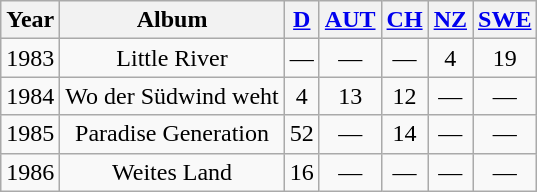<table class="wikitable plainrowheaders" style="text-align:center;" border="1">
<tr>
<th>Year</th>
<th>Album</th>
<th><a href='#'>D</a></th>
<th><a href='#'>AUT</a></th>
<th><a href='#'>CH</a></th>
<th><a href='#'>NZ</a></th>
<th><a href='#'>SWE</a></th>
</tr>
<tr>
<td>1983</td>
<td>Little River</td>
<td>—</td>
<td>—</td>
<td>—</td>
<td>4</td>
<td>19</td>
</tr>
<tr>
<td>1984</td>
<td>Wo der Südwind weht</td>
<td>4</td>
<td>13</td>
<td>12</td>
<td>—</td>
<td>—</td>
</tr>
<tr>
<td>1985</td>
<td>Paradise Generation</td>
<td>52</td>
<td>—</td>
<td>14</td>
<td>—</td>
<td>—</td>
</tr>
<tr>
<td>1986</td>
<td>Weites Land</td>
<td>16</td>
<td>—</td>
<td>—</td>
<td>—</td>
<td>—</td>
</tr>
</table>
